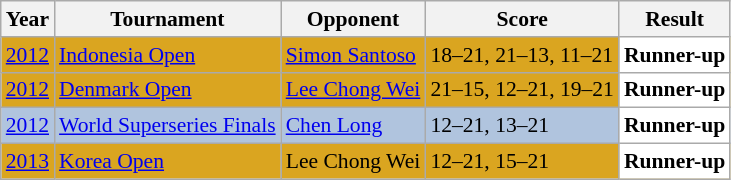<table class="sortable wikitable" style="font-size: 90%;">
<tr>
<th>Year</th>
<th>Tournament</th>
<th>Opponent</th>
<th>Score</th>
<th>Result</th>
</tr>
<tr style="background:#DAA520">
<td align="center"><a href='#'>2012</a></td>
<td align="left"><a href='#'>Indonesia Open</a></td>
<td align="left"> <a href='#'>Simon Santoso</a></td>
<td align="left">18–21, 21–13, 11–21</td>
<td style="text-align:left; background:white"> <strong>Runner-up</strong></td>
</tr>
<tr style="background:#DAA520">
<td align="center"><a href='#'>2012</a></td>
<td align="left"><a href='#'>Denmark Open</a></td>
<td align="left"> <a href='#'>Lee Chong Wei</a></td>
<td align="left">21–15, 12–21, 19–21</td>
<td style="text-align:left; background:white"> <strong>Runner-up</strong></td>
</tr>
<tr style="background:#B0C4DE">
<td align="center"><a href='#'>2012</a></td>
<td align="left"><a href='#'>World Superseries Finals</a></td>
<td align="left"> <a href='#'>Chen Long</a></td>
<td align="left">12–21, 13–21</td>
<td style="text-align:left; background:white"> <strong>Runner-up</strong></td>
</tr>
<tr style="background:#DAA520">
<td align="center"><a href='#'>2013</a></td>
<td align="left"><a href='#'>Korea Open</a></td>
<td align="left"> Lee Chong Wei</td>
<td align="left">12–21, 15–21</td>
<td style="text-align:left; background:white"> <strong>Runner-up</strong></td>
</tr>
</table>
